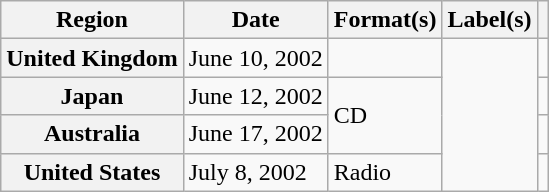<table class="wikitable plainrowheaders">
<tr>
<th scope="col">Region</th>
<th scope="col">Date</th>
<th scope="col">Format(s)</th>
<th scope="col">Label(s)</th>
<th scope="col"></th>
</tr>
<tr>
<th scope="row">United Kingdom</th>
<td>June 10, 2002</td>
<td></td>
<td rowspan="4"></td>
<td align="center"></td>
</tr>
<tr>
<th scope="row">Japan</th>
<td>June 12, 2002</td>
<td rowspan="2">CD</td>
<td align="center"></td>
</tr>
<tr>
<th scope="row">Australia</th>
<td>June 17, 2002</td>
<td align="center"></td>
</tr>
<tr>
<th scope="row">United States</th>
<td>July 8, 2002</td>
<td>Radio</td>
<td align="center"></td>
</tr>
</table>
